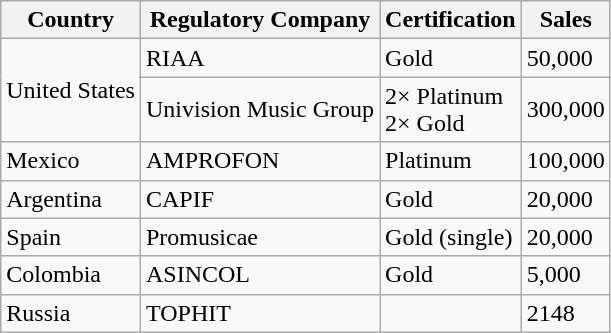<table class="wikitable">
<tr>
<th>Country</th>
<th>Regulatory Company</th>
<th>Certification</th>
<th>Sales</th>
</tr>
<tr>
<td rowspan="2">United States</td>
<td>RIAA</td>
<td>Gold</td>
<td>50,000</td>
</tr>
<tr>
<td>Univision Music Group</td>
<td>2× Platinum<br>2× Gold</td>
<td>300,000</td>
</tr>
<tr>
<td>Mexico</td>
<td>AMPROFON</td>
<td>Platinum</td>
<td>100,000</td>
</tr>
<tr>
<td>Argentina</td>
<td>CAPIF</td>
<td>Gold</td>
<td>20,000</td>
</tr>
<tr>
<td>Spain</td>
<td>Promusicae</td>
<td>Gold (single)</td>
<td>20,000</td>
</tr>
<tr>
<td>Colombia</td>
<td>ASINCOL</td>
<td>Gold</td>
<td>5,000</td>
</tr>
<tr>
<td>Russia</td>
<td>TOPHIT</td>
<td></td>
<td>2148</td>
</tr>
</table>
